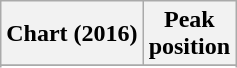<table class="wikitable sortable plainrowheaders" style="text-align:center;">
<tr>
<th scope="col">Chart (2016)</th>
<th scope="col">Peak<br>position</th>
</tr>
<tr>
</tr>
<tr>
</tr>
</table>
